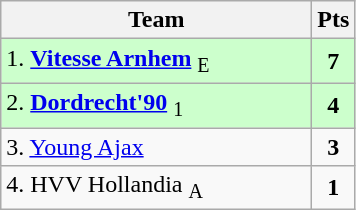<table class="wikitable" style="text-align:center; float:left; margin-right:1em">
<tr>
<th style="width:200px">Team</th>
<th width=20>Pts</th>
</tr>
<tr bgcolor=ccffcc>
<td align=left>1. <strong><a href='#'>Vitesse Arnhem</a></strong> <sub>E</sub></td>
<td><strong>7</strong></td>
</tr>
<tr bgcolor=ccffcc>
<td align=left>2. <strong><a href='#'>Dordrecht'90</a></strong> <sub>1</sub></td>
<td><strong>4</strong></td>
</tr>
<tr>
<td align=left>3. <a href='#'>Young Ajax</a></td>
<td><strong>3</strong></td>
</tr>
<tr>
<td align=left>4. HVV Hollandia <sub>A</sub></td>
<td><strong>1</strong></td>
</tr>
</table>
